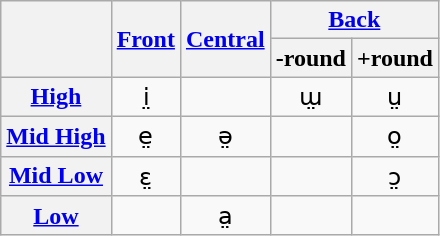<table class="wikitable" style=text-align:center>
<tr>
<th rowspan=2></th>
<th rowspan=2><a href='#'>Front</a></th>
<th rowspan=2><a href='#'>Central</a></th>
<th colspan=2><a href='#'>Back</a></th>
</tr>
<tr class=small>
<th>-round</th>
<th>+round</th>
</tr>
<tr>
<th><a href='#'>High</a></th>
<td>i̤</td>
<td></td>
<td>ɯ̤</td>
<td>ṳ</td>
</tr>
<tr>
<th><a href='#'>Mid High</a></th>
<td>e̤</td>
<td>ə̤</td>
<td></td>
<td>o̤</td>
</tr>
<tr>
<th><a href='#'>Mid Low</a></th>
<td>ɛ̤</td>
<td></td>
<td></td>
<td>ɔ̤</td>
</tr>
<tr>
<th><a href='#'>Low</a></th>
<td></td>
<td>a̤</td>
<td></td>
<td></td>
</tr>
</table>
